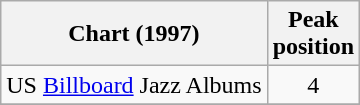<table class="wikitable">
<tr>
<th>Chart (1997)</th>
<th>Peak<br>position</th>
</tr>
<tr>
<td>US <a href='#'>Billboard</a> Jazz Albums</td>
<td align=center>4</td>
</tr>
<tr>
</tr>
</table>
